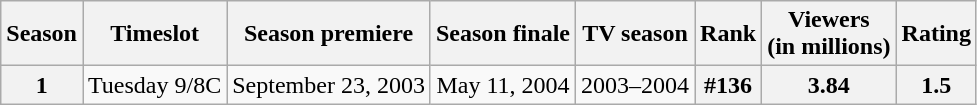<table class="wikitable">
<tr>
<th>Season</th>
<th>Timeslot</th>
<th>Season premiere</th>
<th>Season finale</th>
<th>TV season</th>
<th>Rank</th>
<th>Viewers<br>(in millions)</th>
<th>Rating</th>
</tr>
<tr>
<th style="text-align:center">1</th>
<td style="text-align:center">Tuesday 9/8C</td>
<td style="text-align:center">September 23, 2003</td>
<td style="text-align:center">May 11, 2004</td>
<td style="text-align:center">2003–2004</td>
<th style="text-align:center">#136</th>
<th style="text-align:center">3.84</th>
<th style="text-align:center">1.5</th>
</tr>
</table>
